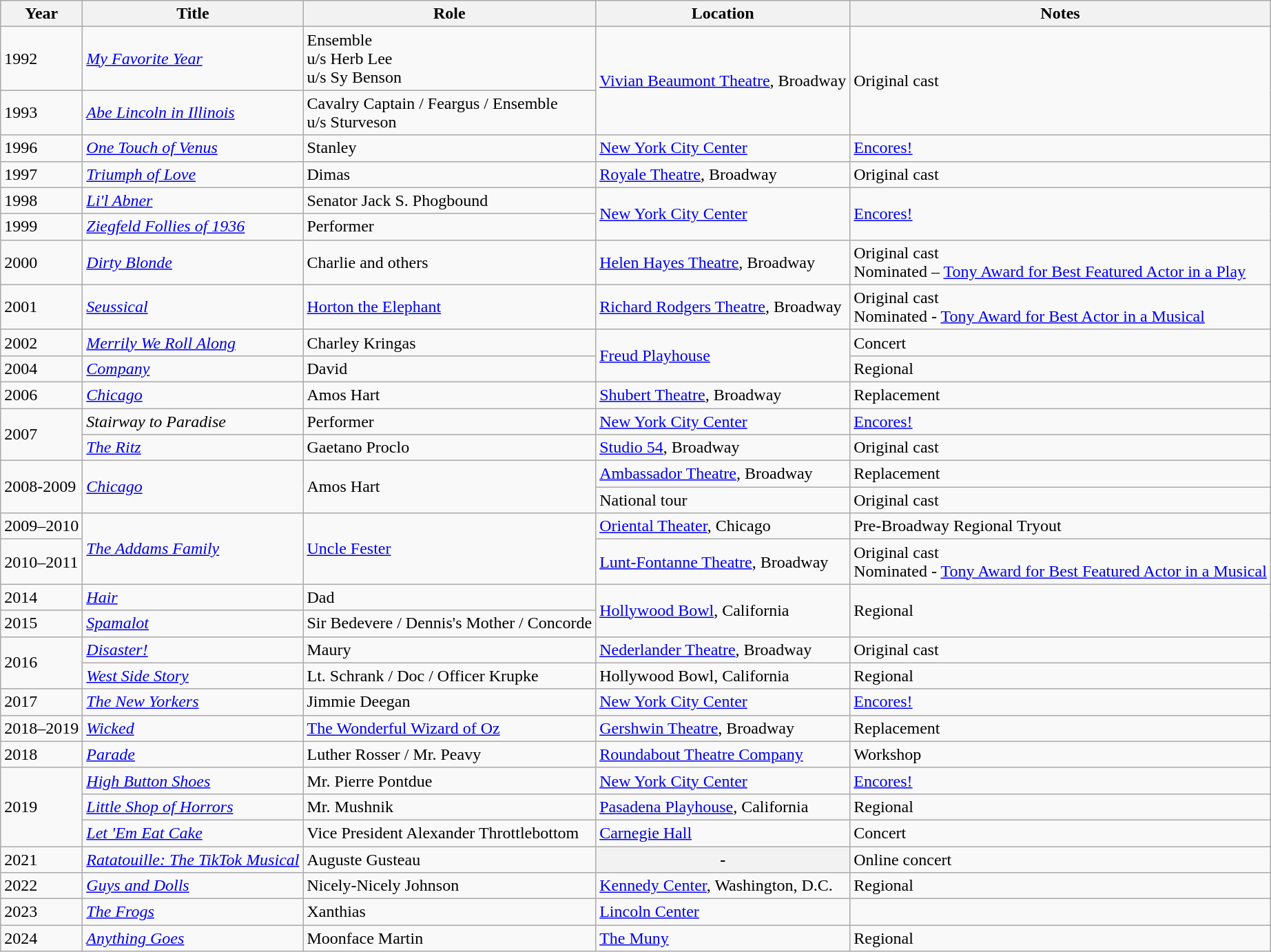<table class="wikitable sortable">
<tr>
<th>Year</th>
<th>Title</th>
<th>Role</th>
<th>Location</th>
<th>Notes</th>
</tr>
<tr>
<td>1992</td>
<td><em><a href='#'>My Favorite Year</a></em></td>
<td>Ensemble<br>u/s Herb Lee<br>u/s Sy Benson</td>
<td rowspan=2><a href='#'>Vivian Beaumont Theatre</a>, Broadway</td>
<td rowspan=2>Original cast</td>
</tr>
<tr>
<td>1993</td>
<td><em><a href='#'>Abe Lincoln in Illinois</a></em></td>
<td>Cavalry Captain / Feargus / Ensemble<br>u/s Sturveson</td>
</tr>
<tr>
<td>1996</td>
<td><em><a href='#'>One Touch of Venus</a></em></td>
<td>Stanley</td>
<td><a href='#'>New York City Center</a></td>
<td><a href='#'>Encores!</a></td>
</tr>
<tr>
<td>1997</td>
<td><em><a href='#'>Triumph of Love</a></em></td>
<td>Dimas</td>
<td><a href='#'>Royale Theatre</a>, Broadway</td>
<td>Original cast</td>
</tr>
<tr>
<td>1998</td>
<td><a href='#'><em>Li'l Abner</em></a></td>
<td>Senator Jack S. Phogbound</td>
<td rowspan=2><a href='#'>New York City Center</a></td>
<td rowspan=2><a href='#'>Encores!</a></td>
</tr>
<tr>
<td>1999</td>
<td><em><a href='#'>Ziegfeld Follies of 1936</a></em></td>
<td>Performer</td>
</tr>
<tr>
<td>2000</td>
<td><em><a href='#'>Dirty Blonde</a></em></td>
<td>Charlie and others</td>
<td><a href='#'>Helen Hayes Theatre</a>, Broadway</td>
<td>Original cast<br>Nominated – <a href='#'>Tony Award for Best Featured Actor in a Play</a></td>
</tr>
<tr>
<td>2001</td>
<td><em><a href='#'>Seussical</a></em></td>
<td><a href='#'>Horton the Elephant</a></td>
<td><a href='#'>Richard Rodgers Theatre</a>, Broadway</td>
<td>Original cast<br>Nominated - <a href='#'>Tony Award for Best Actor in a Musical</a></td>
</tr>
<tr>
<td>2002</td>
<td><em><a href='#'>Merrily We Roll Along</a></em></td>
<td>Charley Kringas</td>
<td rowspan=2><a href='#'>Freud Playhouse</a></td>
<td>Concert</td>
</tr>
<tr>
<td>2004</td>
<td><a href='#'><em>Company</em></a></td>
<td>David</td>
<td>Regional</td>
</tr>
<tr>
<td>2006</td>
<td><em><a href='#'>Chicago</a></em></td>
<td>Amos Hart</td>
<td><a href='#'>Shubert Theatre</a>, Broadway</td>
<td>Replacement</td>
</tr>
<tr>
<td rowspan=2>2007</td>
<td><em>Stairway to Paradise</em></td>
<td>Performer</td>
<td><a href='#'>New York City Center</a></td>
<td><a href='#'>Encores!</a></td>
</tr>
<tr>
<td><em><a href='#'>The Ritz</a></em></td>
<td>Gaetano Proclo</td>
<td><a href='#'>Studio 54</a>, Broadway</td>
<td>Original cast</td>
</tr>
<tr>
<td rowspan=2>2008-2009</td>
<td rowspan=2><em><a href='#'>Chicago</a></em></td>
<td rowspan=2>Amos Hart</td>
<td><a href='#'>Ambassador Theatre</a>, Broadway</td>
<td>Replacement</td>
</tr>
<tr>
<td>National tour</td>
<td>Original cast</td>
</tr>
<tr>
<td>2009–2010</td>
<td rowspan=2><em><a href='#'>The Addams Family</a></em></td>
<td rowspan=2><a href='#'>Uncle Fester</a></td>
<td><a href='#'>Oriental Theater</a>, Chicago</td>
<td>Pre-Broadway Regional Tryout</td>
</tr>
<tr>
<td>2010–2011</td>
<td><a href='#'>Lunt-Fontanne Theatre</a>, Broadway</td>
<td>Original cast<br>Nominated - <a href='#'>Tony Award for Best Featured Actor in a Musical</a></td>
</tr>
<tr>
<td>2014</td>
<td><em><a href='#'>Hair</a></em></td>
<td>Dad</td>
<td rowspan=2><a href='#'>Hollywood Bowl</a>, California</td>
<td rowspan=2>Regional</td>
</tr>
<tr>
<td>2015</td>
<td><em><a href='#'>Spamalot</a></em></td>
<td>Sir Bedevere / Dennis's Mother / Concorde</td>
</tr>
<tr>
<td rowspan=2>2016</td>
<td><em><a href='#'>Disaster!</a></em></td>
<td>Maury</td>
<td><a href='#'>Nederlander Theatre</a>, Broadway</td>
<td>Original cast</td>
</tr>
<tr>
<td><em><a href='#'>West Side Story</a></em></td>
<td>Lt. Schrank / Doc / Officer Krupke</td>
<td>Hollywood Bowl, California</td>
<td>Regional</td>
</tr>
<tr>
<td>2017</td>
<td><em><a href='#'>The New Yorkers</a></em></td>
<td>Jimmie Deegan</td>
<td><a href='#'>New York City Center</a></td>
<td><a href='#'>Encores!</a></td>
</tr>
<tr>
<td>2018–2019</td>
<td><em><a href='#'>Wicked</a></em></td>
<td><a href='#'>The Wonderful Wizard of Oz</a></td>
<td><a href='#'>Gershwin Theatre</a>, Broadway</td>
<td>Replacement</td>
</tr>
<tr>
<td>2018</td>
<td><a href='#'><em>Parade</em></a></td>
<td>Luther Rosser / Mr. Peavy</td>
<td><a href='#'>Roundabout Theatre Company</a></td>
<td>Workshop</td>
</tr>
<tr>
<td rowspan=3>2019</td>
<td><em><a href='#'>High Button Shoes</a></em></td>
<td>Mr. Pierre Pontdue</td>
<td><a href='#'>New York City Center</a></td>
<td><a href='#'>Encores!</a></td>
</tr>
<tr>
<td><em><a href='#'>Little Shop of Horrors</a></em></td>
<td>Mr. Mushnik</td>
<td><a href='#'>Pasadena Playhouse</a>, California</td>
<td>Regional</td>
</tr>
<tr>
<td><em><a href='#'>Let 'Em Eat Cake</a></em></td>
<td>Vice President Alexander Throttlebottom</td>
<td><a href='#'>Carnegie Hall</a></td>
<td>Concert</td>
</tr>
<tr>
<td>2021</td>
<td><em><a href='#'>Ratatouille: The TikTok Musical</a></em></td>
<td>Auguste Gusteau</td>
<th>-</th>
<td>Online concert</td>
</tr>
<tr>
<td>2022</td>
<td><em><a href='#'>Guys and Dolls</a></em></td>
<td>Nicely-Nicely Johnson</td>
<td><a href='#'>Kennedy Center</a>, Washington, D.C.</td>
<td>Regional</td>
</tr>
<tr>
<td>2023</td>
<td><em><a href='#'>The Frogs</a></em></td>
<td>Xanthias</td>
<td><a href='#'>Lincoln Center</a></td>
<td></td>
</tr>
<tr>
<td>2024</td>
<td><em><a href='#'>Anything Goes</a></em></td>
<td>Moonface Martin</td>
<td><a href='#'>The Muny</a></td>
<td>Regional</td>
</tr>
</table>
